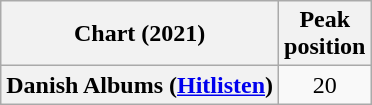<table class="wikitable sortable plainrowheaders" style="text-align:center;">
<tr>
<th scope="col">Chart (2021)</th>
<th scope="col">Peak<br>position</th>
</tr>
<tr>
<th scope="row">Danish Albums (<a href='#'>Hitlisten</a>)</th>
<td align="center">20</td>
</tr>
</table>
